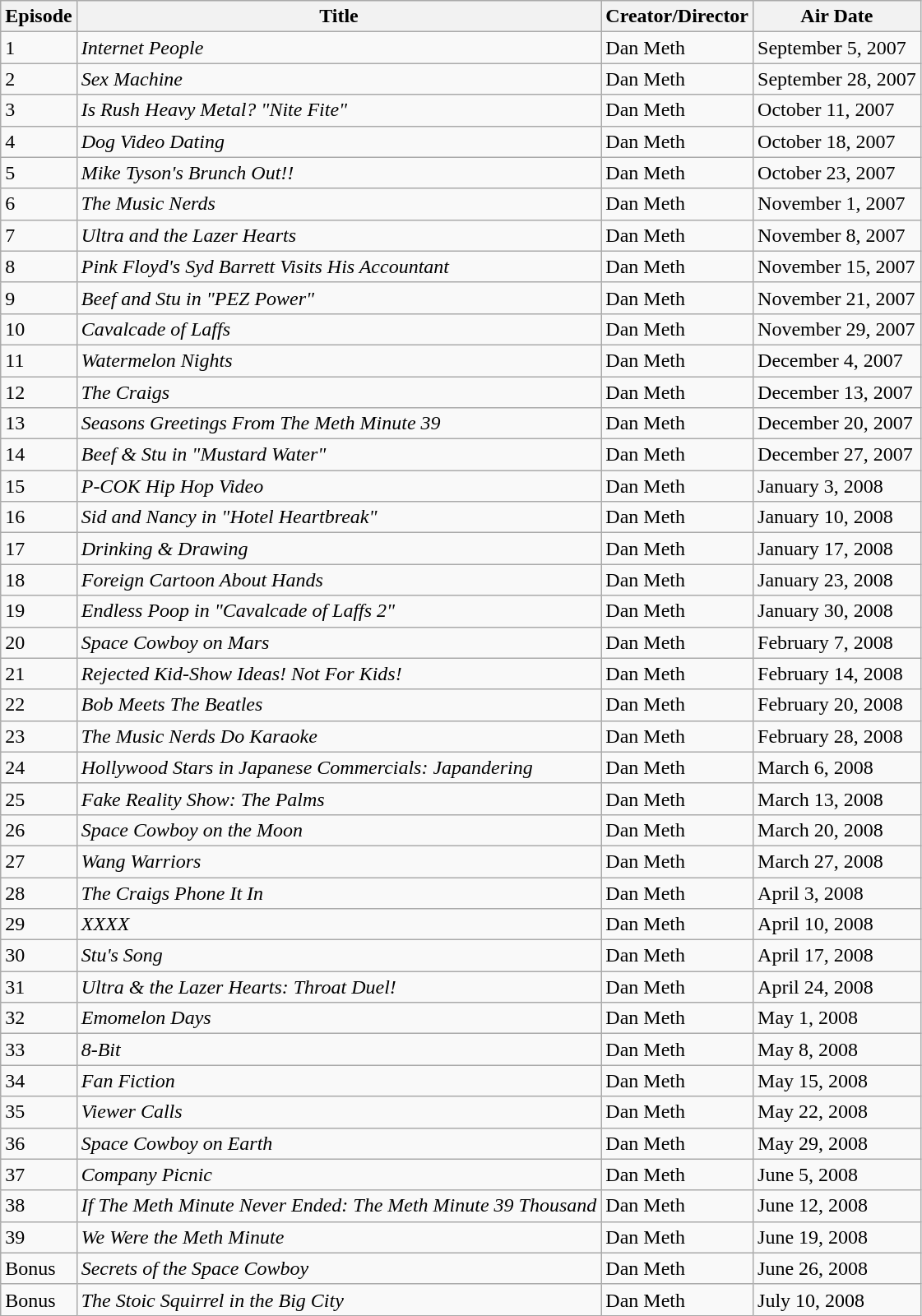<table class="wikitable">
<tr>
<th>Episode</th>
<th>Title</th>
<th>Creator/Director</th>
<th>Air Date</th>
</tr>
<tr>
<td>1</td>
<td><em>Internet People</em></td>
<td>Dan Meth</td>
<td>September 5, 2007</td>
</tr>
<tr>
<td>2</td>
<td><em>Sex Machine </em></td>
<td>Dan Meth</td>
<td>September 28, 2007</td>
</tr>
<tr>
<td>3</td>
<td><em>Is Rush Heavy Metal? "Nite Fite"</em></td>
<td>Dan Meth</td>
<td>October 11, 2007</td>
</tr>
<tr>
<td>4</td>
<td><em>Dog Video Dating</em></td>
<td>Dan Meth</td>
<td>October 18, 2007</td>
</tr>
<tr>
<td>5</td>
<td><em>Mike Tyson's Brunch Out!!</em></td>
<td>Dan Meth</td>
<td>October 23, 2007</td>
</tr>
<tr>
<td>6</td>
<td><em>The Music Nerds</em></td>
<td>Dan Meth</td>
<td>November 1, 2007</td>
</tr>
<tr>
<td>7</td>
<td><em>Ultra and the Lazer Hearts</em></td>
<td>Dan Meth</td>
<td>November 8, 2007</td>
</tr>
<tr>
<td>8</td>
<td><em>Pink Floyd's Syd Barrett Visits His Accountant</em></td>
<td>Dan Meth</td>
<td>November 15, 2007</td>
</tr>
<tr>
<td>9</td>
<td><em>Beef and Stu in "PEZ Power"</em></td>
<td>Dan Meth</td>
<td>November 21, 2007</td>
</tr>
<tr>
<td>10</td>
<td><em>Cavalcade of Laffs</em></td>
<td>Dan Meth</td>
<td>November 29, 2007</td>
</tr>
<tr>
<td>11</td>
<td><em>Watermelon Nights</em></td>
<td>Dan Meth</td>
<td>December 4, 2007</td>
</tr>
<tr>
<td>12</td>
<td><em>The Craigs</em></td>
<td>Dan Meth</td>
<td>December 13, 2007</td>
</tr>
<tr>
<td>13</td>
<td><em>Seasons Greetings From The Meth Minute 39</em></td>
<td>Dan Meth</td>
<td>December 20, 2007</td>
</tr>
<tr>
<td>14</td>
<td><em>Beef & Stu in "Mustard Water"</em></td>
<td>Dan Meth</td>
<td>December 27, 2007</td>
</tr>
<tr>
<td>15</td>
<td><em>P-COK Hip Hop Video</em></td>
<td>Dan Meth</td>
<td>January 3, 2008</td>
</tr>
<tr>
<td>16</td>
<td><em>Sid and Nancy in "Hotel Heartbreak"</em></td>
<td>Dan Meth</td>
<td>January 10, 2008</td>
</tr>
<tr>
<td>17</td>
<td><em>Drinking & Drawing</em></td>
<td>Dan Meth</td>
<td>January 17, 2008</td>
</tr>
<tr>
<td>18</td>
<td><em>Foreign Cartoon About Hands</em></td>
<td>Dan Meth</td>
<td>January 23, 2008</td>
</tr>
<tr>
<td>19</td>
<td><em>Endless Poop in "Cavalcade of Laffs 2"</em></td>
<td>Dan Meth</td>
<td>January 30, 2008</td>
</tr>
<tr>
<td>20</td>
<td><em>Space Cowboy on Mars</em></td>
<td>Dan Meth</td>
<td>February 7, 2008</td>
</tr>
<tr>
<td>21</td>
<td><em>Rejected Kid-Show Ideas! Not For Kids!</em></td>
<td>Dan Meth</td>
<td>February 14, 2008</td>
</tr>
<tr>
<td>22</td>
<td><em>Bob Meets The Beatles</em></td>
<td>Dan Meth</td>
<td>February 20, 2008</td>
</tr>
<tr>
<td>23</td>
<td><em>The Music Nerds Do Karaoke</em></td>
<td>Dan Meth</td>
<td>February 28, 2008</td>
</tr>
<tr>
<td>24</td>
<td><em>Hollywood Stars in Japanese Commercials: Japandering</em></td>
<td>Dan Meth</td>
<td>March 6, 2008</td>
</tr>
<tr>
<td>25</td>
<td><em>Fake Reality Show: The Palms</em></td>
<td>Dan Meth</td>
<td>March 13, 2008</td>
</tr>
<tr>
<td>26</td>
<td><em>Space Cowboy on the Moon</em></td>
<td>Dan Meth</td>
<td>March 20, 2008</td>
</tr>
<tr>
<td>27</td>
<td><em>Wang Warriors</em></td>
<td>Dan Meth</td>
<td>March 27, 2008</td>
</tr>
<tr>
<td>28</td>
<td><em>The Craigs Phone It In</em></td>
<td>Dan Meth</td>
<td>April 3, 2008</td>
</tr>
<tr>
<td>29</td>
<td><em>XXXX</em></td>
<td>Dan Meth</td>
<td>April 10, 2008</td>
</tr>
<tr>
<td>30</td>
<td><em>Stu's Song</em></td>
<td>Dan Meth</td>
<td>April 17, 2008</td>
</tr>
<tr>
<td>31</td>
<td><em>Ultra & the Lazer Hearts: Throat Duel!</em></td>
<td>Dan Meth</td>
<td>April 24, 2008</td>
</tr>
<tr>
<td>32</td>
<td><em>Emomelon Days</em></td>
<td>Dan Meth</td>
<td>May 1, 2008</td>
</tr>
<tr>
<td>33</td>
<td><em>8-Bit</em></td>
<td>Dan Meth</td>
<td>May 8, 2008</td>
</tr>
<tr>
<td>34</td>
<td><em>Fan Fiction</em></td>
<td>Dan Meth</td>
<td>May 15, 2008</td>
</tr>
<tr>
<td>35</td>
<td><em>Viewer Calls</em></td>
<td>Dan Meth</td>
<td>May 22, 2008</td>
</tr>
<tr>
<td>36</td>
<td><em>Space Cowboy on Earth</em></td>
<td>Dan Meth</td>
<td>May 29, 2008</td>
</tr>
<tr>
<td>37</td>
<td><em>Company Picnic</em></td>
<td>Dan Meth</td>
<td>June 5, 2008</td>
</tr>
<tr>
<td>38</td>
<td><em>If The Meth Minute Never Ended: The Meth Minute 39 Thousand</em></td>
<td>Dan Meth</td>
<td>June 12, 2008</td>
</tr>
<tr>
<td>39</td>
<td><em>We Were the Meth Minute</em></td>
<td>Dan Meth</td>
<td>June 19, 2008</td>
</tr>
<tr>
<td>Bonus</td>
<td><em>Secrets of the Space Cowboy</em></td>
<td>Dan Meth</td>
<td>June 26, 2008</td>
</tr>
<tr>
<td>Bonus</td>
<td><em>The Stoic Squirrel in the Big City</em></td>
<td>Dan Meth</td>
<td>July 10, 2008</td>
</tr>
</table>
